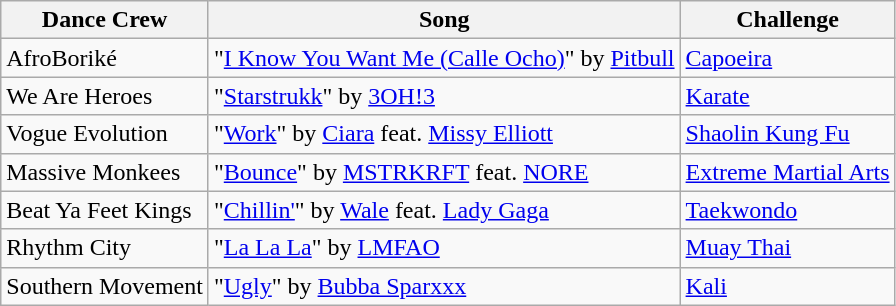<table class="wikitable">
<tr>
<th>Dance Crew</th>
<th>Song</th>
<th>Challenge</th>
</tr>
<tr>
<td>AfroBoriké</td>
<td>"<a href='#'>I Know You Want Me (Calle Ocho)</a>" by <a href='#'>Pitbull</a></td>
<td><a href='#'>Capoeira</a></td>
</tr>
<tr>
<td>We Are Heroes</td>
<td>"<a href='#'>Starstrukk</a>" by <a href='#'>3OH!3</a></td>
<td><a href='#'>Karate</a></td>
</tr>
<tr>
<td>Vogue Evolution</td>
<td>"<a href='#'>Work</a>" by <a href='#'>Ciara</a> feat. <a href='#'>Missy Elliott</a></td>
<td><a href='#'>Shaolin Kung Fu</a></td>
</tr>
<tr>
<td>Massive Monkees</td>
<td>"<a href='#'>Bounce</a>" by <a href='#'>MSTRKRFT</a> feat. <a href='#'>NORE</a></td>
<td><a href='#'>Extreme Martial Arts</a></td>
</tr>
<tr>
<td>Beat Ya Feet Kings</td>
<td>"<a href='#'>Chillin'</a>" by <a href='#'>Wale</a> feat. <a href='#'>Lady Gaga</a></td>
<td><a href='#'>Taekwondo</a></td>
</tr>
<tr>
<td>Rhythm City</td>
<td>"<a href='#'>La La La</a>" by <a href='#'>LMFAO</a></td>
<td><a href='#'>Muay Thai</a></td>
</tr>
<tr>
<td>Southern Movement</td>
<td>"<a href='#'>Ugly</a>" by <a href='#'>Bubba Sparxxx</a></td>
<td><a href='#'>Kali</a></td>
</tr>
</table>
